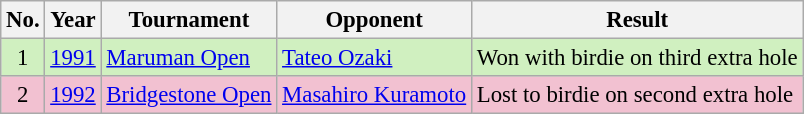<table class="wikitable" style="font-size:95%;">
<tr>
<th>No.</th>
<th>Year</th>
<th>Tournament</th>
<th>Opponent</th>
<th>Result</th>
</tr>
<tr style="background:#D0F0C0;">
<td align=center>1</td>
<td><a href='#'>1991</a></td>
<td><a href='#'>Maruman Open</a></td>
<td> <a href='#'>Tateo Ozaki</a></td>
<td>Won with birdie on third extra hole</td>
</tr>
<tr style="background:#F2C1D1;">
<td align=center>2</td>
<td><a href='#'>1992</a></td>
<td><a href='#'>Bridgestone Open</a></td>
<td> <a href='#'>Masahiro Kuramoto</a></td>
<td>Lost to birdie on second extra hole</td>
</tr>
</table>
